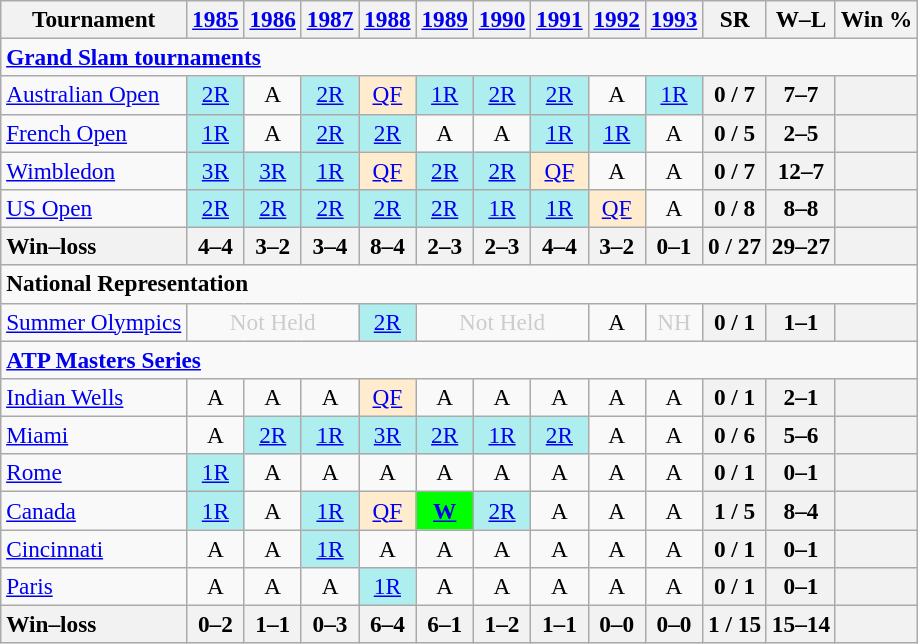<table class=wikitable style=text-align:center;font-size:97%>
<tr>
<th>Tournament</th>
<th><a href='#'>1985</a></th>
<th><a href='#'>1986</a></th>
<th><a href='#'>1987</a></th>
<th><a href='#'>1988</a></th>
<th><a href='#'>1989</a></th>
<th><a href='#'>1990</a></th>
<th><a href='#'>1991</a></th>
<th><a href='#'>1992</a></th>
<th><a href='#'>1993</a></th>
<th>SR</th>
<th>W–L</th>
<th>Win %</th>
</tr>
<tr>
<td colspan=23 align=left><strong><a href='#'>Grand Slam tournaments</a></strong></td>
</tr>
<tr>
<td align=left><a href='#'>Australian Open</a></td>
<td bgcolor=afeeee><a href='#'>2R</a></td>
<td>A</td>
<td bgcolor=afeeee><a href='#'>2R</a></td>
<td bgcolor=ffebcd><a href='#'>QF</a></td>
<td bgcolor=afeeee><a href='#'>1R</a></td>
<td bgcolor=afeeee><a href='#'>2R</a></td>
<td bgcolor=afeeee><a href='#'>2R</a></td>
<td>A</td>
<td bgcolor=afeeee><a href='#'>1R</a></td>
<th>0 / 7</th>
<th>7–7</th>
<th></th>
</tr>
<tr>
<td align=left><a href='#'>French Open</a></td>
<td bgcolor=afeeee><a href='#'>1R</a></td>
<td>A</td>
<td bgcolor=afeeee><a href='#'>2R</a></td>
<td bgcolor=afeeee><a href='#'>2R</a></td>
<td>A</td>
<td>A</td>
<td bgcolor=afeeee><a href='#'>1R</a></td>
<td bgcolor=afeeee><a href='#'>1R</a></td>
<td>A</td>
<th>0 / 5</th>
<th>2–5</th>
<th></th>
</tr>
<tr>
<td align=left><a href='#'>Wimbledon</a></td>
<td bgcolor=afeeee><a href='#'>3R</a></td>
<td bgcolor=afeeee><a href='#'>3R</a></td>
<td bgcolor=afeeee><a href='#'>1R</a></td>
<td bgcolor=ffebcd><a href='#'>QF</a></td>
<td bgcolor=afeeee><a href='#'>2R</a></td>
<td bgcolor=afeeee><a href='#'>2R</a></td>
<td bgcolor=ffebcd><a href='#'>QF</a></td>
<td>A</td>
<td>A</td>
<th>0 / 7</th>
<th>12–7</th>
<th></th>
</tr>
<tr>
<td align=left><a href='#'>US Open</a></td>
<td bgcolor=afeeee><a href='#'>2R</a></td>
<td bgcolor=afeeee><a href='#'>2R</a></td>
<td bgcolor=afeeee><a href='#'>2R</a></td>
<td bgcolor=afeeee><a href='#'>2R</a></td>
<td bgcolor=afeeee><a href='#'>2R</a></td>
<td bgcolor=afeeee><a href='#'>1R</a></td>
<td bgcolor=afeeee><a href='#'>1R</a></td>
<td bgcolor=ffebcd><a href='#'>QF</a></td>
<td>A</td>
<th>0 / 8</th>
<th>8–8</th>
<th></th>
</tr>
<tr>
<th style=text-align:left>Win–loss</th>
<th>4–4</th>
<th>3–2</th>
<th>3–4</th>
<th>8–4</th>
<th>2–3</th>
<th>2–3</th>
<th>4–4</th>
<th>3–2</th>
<th>0–1</th>
<th>0 / 27</th>
<th>29–27</th>
<th></th>
</tr>
<tr>
<td colspan=22 align=left><strong>National Representation</strong></td>
</tr>
<tr>
<td align=left><a href='#'>Summer Olympics</a></td>
<td colspan=3 style=color:#cccccc>Not Held</td>
<td style=background:#afeeee><a href='#'>2R</a></td>
<td colspan=3 style=color:#cccccc>Not Held</td>
<td>A</td>
<td colspan=1 style=color:#cccccc>NH</td>
<th>0 / 1</th>
<th>1–1</th>
<th></th>
</tr>
<tr>
<td colspan=23 align=left><strong><a href='#'>ATP Masters Series</a></strong></td>
</tr>
<tr>
<td align=left><a href='#'>Indian Wells</a></td>
<td>A</td>
<td>A</td>
<td>A</td>
<td bgcolor=ffebcd><a href='#'>QF</a></td>
<td>A</td>
<td>A</td>
<td>A</td>
<td>A</td>
<td>A</td>
<th>0 / 1</th>
<th>2–1</th>
<th></th>
</tr>
<tr>
<td align=left><a href='#'>Miami</a></td>
<td>A</td>
<td bgcolor=afeeee><a href='#'>2R</a></td>
<td bgcolor=afeeee><a href='#'>1R</a></td>
<td bgcolor=afeeee><a href='#'>3R</a></td>
<td bgcolor=afeeee><a href='#'>2R</a></td>
<td bgcolor=afeeee><a href='#'>1R</a></td>
<td bgcolor=afeeee><a href='#'>2R</a></td>
<td>A</td>
<td>A</td>
<th>0 / 6</th>
<th>5–6</th>
<th></th>
</tr>
<tr>
<td align=left><a href='#'>Rome</a></td>
<td bgcolor=afeeee><a href='#'>1R</a></td>
<td>A</td>
<td>A</td>
<td>A</td>
<td>A</td>
<td>A</td>
<td>A</td>
<td>A</td>
<td>A</td>
<th>0 / 1</th>
<th>0–1</th>
<th></th>
</tr>
<tr>
<td align=left><a href='#'>Canada</a></td>
<td bgcolor=afeeee><a href='#'>1R</a></td>
<td>A</td>
<td bgcolor=afeeee><a href='#'>1R</a></td>
<td bgcolor=ffebcd><a href='#'>QF</a></td>
<td bgcolor=lime><a href='#'><strong>W</strong></a></td>
<td bgcolor=afeeee><a href='#'>2R</a></td>
<td>A</td>
<td>A</td>
<td>A</td>
<th>1 / 5</th>
<th>8–4</th>
<th></th>
</tr>
<tr>
<td align=left><a href='#'>Cincinnati</a></td>
<td>A</td>
<td>A</td>
<td bgcolor=afeeee><a href='#'>1R</a></td>
<td>A</td>
<td>A</td>
<td>A</td>
<td>A</td>
<td>A</td>
<td>A</td>
<th>0 / 1</th>
<th>0–1</th>
<th></th>
</tr>
<tr>
<td align=left><a href='#'>Paris</a></td>
<td>A</td>
<td>A</td>
<td>A</td>
<td bgcolor=afeeee><a href='#'>1R</a></td>
<td>A</td>
<td>A</td>
<td>A</td>
<td>A</td>
<td>A</td>
<th>0 / 1</th>
<th>0–1</th>
<th></th>
</tr>
<tr>
<th style=text-align:left>Win–loss</th>
<th>0–2</th>
<th>1–1</th>
<th>0–3</th>
<th>6–4</th>
<th>6–1</th>
<th>1–2</th>
<th>1–1</th>
<th>0–0</th>
<th>0–0</th>
<th>1 / 15</th>
<th>15–14</th>
<th></th>
</tr>
</table>
